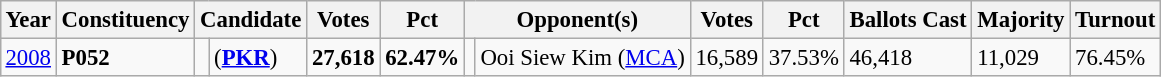<table class="wikitable" style="margin:0.5em ; font-size:95%">
<tr>
<th>Year</th>
<th>Constituency</th>
<th colspan=2>Candidate</th>
<th>Votes</th>
<th>Pct</th>
<th colspan=2>Opponent(s)</th>
<th>Votes</th>
<th>Pct</th>
<th>Ballots Cast</th>
<th>Majority</th>
<th>Turnout</th>
</tr>
<tr>
<td><a href='#'>2008</a></td>
<td><strong>P052 </strong></td>
<td></td>
<td> (<a href='#'><strong>PKR</strong></a>)</td>
<td align="right"><strong>27,618</strong></td>
<td><strong>62.47%</strong></td>
<td></td>
<td>Ooi Siew Kim (<a href='#'>MCA</a>)</td>
<td align="right">16,589</td>
<td>37.53%</td>
<td>46,418</td>
<td>11,029</td>
<td>76.45%</td>
</tr>
</table>
